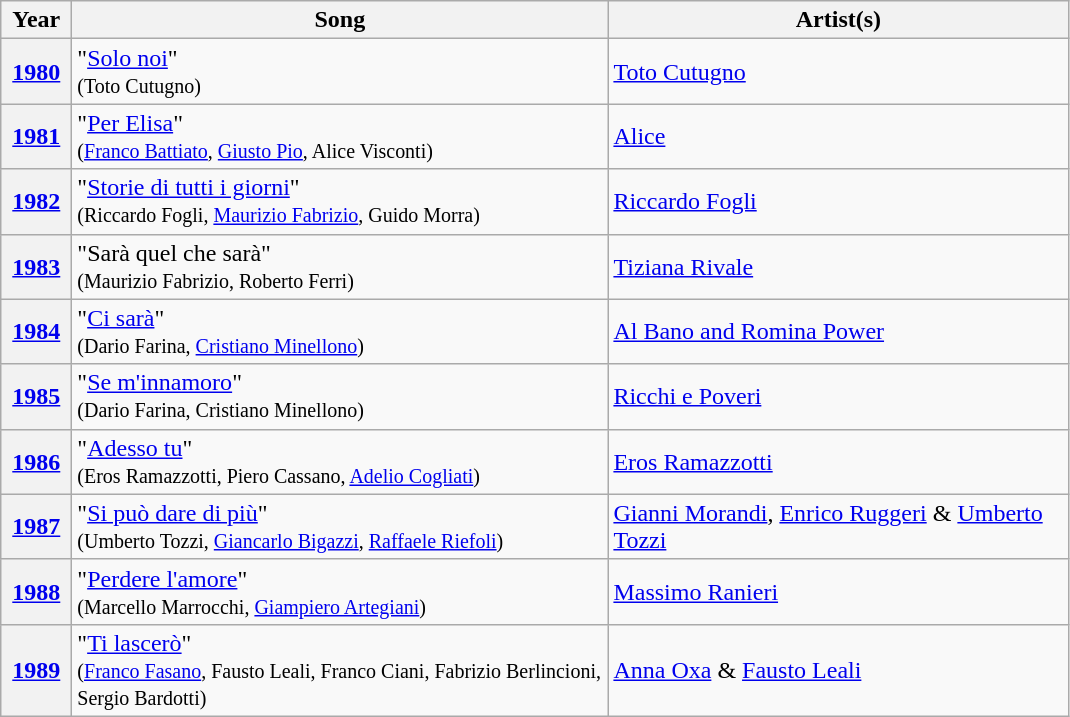<table class="wikitable plainrowheaders">
<tr>
<th style="width:40px;">Year</th>
<th style="width:350px;">Song</th>
<th style="width:300px;">Artist(s)</th>
</tr>
<tr>
<th scope="row"><a href='#'>1980</a></th>
<td>"<a href='#'>Solo noi</a>"<br><small>(Toto Cutugno)</small></td>
<td><a href='#'>Toto Cutugno</a></td>
</tr>
<tr>
<th scope="row"><a href='#'>1981</a></th>
<td>"<a href='#'>Per Elisa</a>"<br><small>(<a href='#'>Franco Battiato</a>, <a href='#'>Giusto Pio</a>, Alice Visconti)</small></td>
<td><a href='#'>Alice</a></td>
</tr>
<tr>
<th scope="row"><a href='#'>1982</a></th>
<td>"<a href='#'>Storie di tutti i giorni</a>"<br><small>(Riccardo Fogli, <a href='#'>Maurizio Fabrizio</a>, Guido Morra)</small></td>
<td><a href='#'>Riccardo Fogli</a></td>
</tr>
<tr>
<th scope="row"><a href='#'>1983</a></th>
<td>"Sarà quel che sarà"<br><small>(Maurizio Fabrizio, Roberto Ferri)</small></td>
<td><a href='#'>Tiziana Rivale</a></td>
</tr>
<tr>
<th scope="row"><a href='#'>1984</a></th>
<td>"<a href='#'>Ci sarà</a>"<br><small>(Dario Farina, <a href='#'>Cristiano Minellono</a>)</small></td>
<td><a href='#'>Al Bano and Romina Power</a></td>
</tr>
<tr>
<th scope="row"><a href='#'>1985</a></th>
<td>"<a href='#'>Se m'innamoro</a>"<br><small>(Dario Farina, Cristiano Minellono)</small></td>
<td><a href='#'>Ricchi e Poveri</a></td>
</tr>
<tr>
<th scope="row"><a href='#'>1986</a></th>
<td>"<a href='#'>Adesso tu</a>"<br><small>(Eros Ramazzotti, Piero Cassano, <a href='#'>Adelio Cogliati</a>)</small></td>
<td><a href='#'>Eros Ramazzotti</a></td>
</tr>
<tr>
<th scope="row"><a href='#'>1987</a></th>
<td>"<a href='#'>Si può dare di più</a>"<br><small>(Umberto Tozzi, <a href='#'>Giancarlo Bigazzi</a>, <a href='#'>Raffaele Riefoli</a>)</small></td>
<td><a href='#'>Gianni Morandi</a>, <a href='#'>Enrico Ruggeri</a> & <a href='#'>Umberto Tozzi</a></td>
</tr>
<tr>
<th scope="row"><a href='#'>1988</a></th>
<td>"<a href='#'>Perdere l'amore</a>"<br><small>(Marcello Marrocchi, <a href='#'>Giampiero Artegiani</a>)</small></td>
<td><a href='#'>Massimo Ranieri</a></td>
</tr>
<tr>
<th scope="row"><a href='#'>1989</a></th>
<td>"<a href='#'>Ti lascerò</a>"<br><small>(<a href='#'>Franco Fasano</a>, Fausto Leali, Franco Ciani, Fabrizio Berlincioni, Sergio Bardotti)</small></td>
<td><a href='#'>Anna Oxa</a> & <a href='#'>Fausto Leali</a></td>
</tr>
</table>
